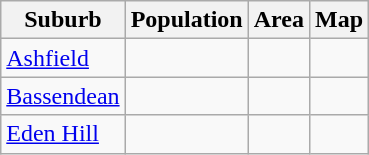<table class="wikitable sortable">
<tr>
<th>Suburb</th>
<th data-sort-type=number>Population</th>
<th data-sort-type=number>Area</th>
<th>Map</th>
</tr>
<tr>
<td><a href='#'>Ashfield</a></td>
<td></td>
<td></td>
<td></td>
</tr>
<tr>
<td><a href='#'>Bassendean</a></td>
<td></td>
<td></td>
<td></td>
</tr>
<tr>
<td><a href='#'>Eden Hill</a></td>
<td></td>
<td></td>
<td></td>
</tr>
</table>
